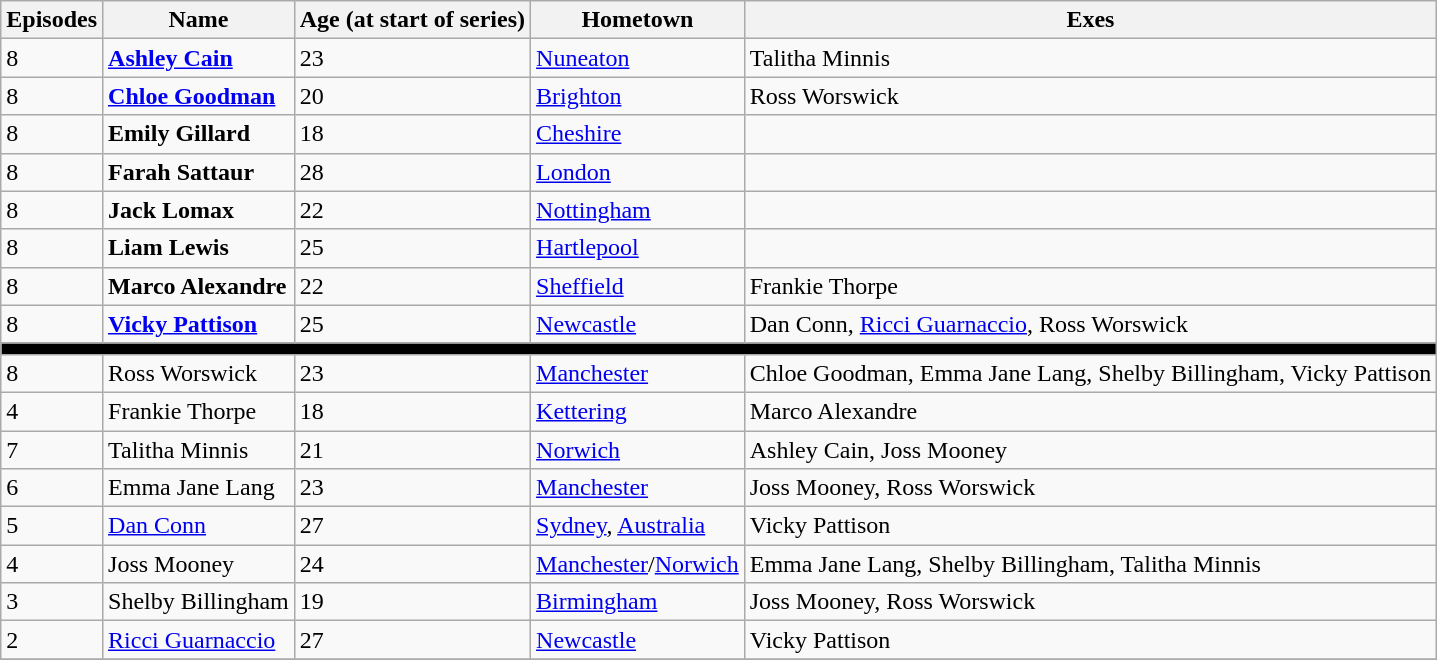<table class="wikitable sortable">
<tr>
<th>Episodes</th>
<th>Name</th>
<th>Age (at start of series)</th>
<th>Hometown</th>
<th>Exes</th>
</tr>
<tr>
<td>8</td>
<td><strong><a href='#'>Ashley Cain</a></strong></td>
<td>23</td>
<td><a href='#'>Nuneaton</a></td>
<td>Talitha Minnis</td>
</tr>
<tr>
<td>8</td>
<td nowrap><strong><a href='#'>Chloe Goodman</a></strong></td>
<td>20</td>
<td><a href='#'>Brighton</a></td>
<td>Ross Worswick</td>
</tr>
<tr>
<td>8</td>
<td><strong>Emily Gillard</strong></td>
<td>18</td>
<td><a href='#'>Cheshire</a></td>
<td></td>
</tr>
<tr>
<td>8</td>
<td><strong>Farah Sattaur</strong></td>
<td>28</td>
<td><a href='#'>London</a></td>
<td></td>
</tr>
<tr>
<td>8</td>
<td><strong>Jack Lomax</strong></td>
<td>22</td>
<td><a href='#'>Nottingham</a></td>
<td></td>
</tr>
<tr>
<td>8</td>
<td><strong>Liam Lewis</strong></td>
<td>25</td>
<td><a href='#'>Hartlepool</a></td>
<td></td>
</tr>
<tr>
<td>8</td>
<td nowrap><strong>Marco Alexandre</strong></td>
<td>22</td>
<td><a href='#'>Sheffield</a></td>
<td>Frankie Thorpe</td>
</tr>
<tr>
<td>8</td>
<td nowrap><strong><a href='#'>Vicky Pattison</a></strong></td>
<td>25</td>
<td><a href='#'>Newcastle</a></td>
<td>Dan Conn, <a href='#'>Ricci Guarnaccio</a>, Ross Worswick</td>
</tr>
<tr>
<th style="background:#000;" colspan="6"></th>
</tr>
<tr>
<td>8</td>
<td>Ross Worswick</td>
<td>23</td>
<td><a href='#'>Manchester</a></td>
<td nowrap>Chloe Goodman, Emma Jane Lang, Shelby Billingham, Vicky Pattison</td>
</tr>
<tr>
<td>4</td>
<td>Frankie Thorpe</td>
<td>18</td>
<td><a href='#'>Kettering</a></td>
<td>Marco Alexandre</td>
</tr>
<tr>
<td>7</td>
<td>Talitha Minnis</td>
<td>21</td>
<td><a href='#'>Norwich</a></td>
<td>Ashley Cain, Joss Mooney</td>
</tr>
<tr>
<td>6</td>
<td nowrap>Emma Jane Lang</td>
<td>23</td>
<td><a href='#'>Manchester</a></td>
<td>Joss Mooney, Ross Worswick</td>
</tr>
<tr>
<td>5</td>
<td><a href='#'>Dan Conn</a></td>
<td>27</td>
<td><a href='#'>Sydney</a>, <a href='#'>Australia</a></td>
<td>Vicky Pattison</td>
</tr>
<tr>
<td>4</td>
<td>Joss Mooney</td>
<td>24</td>
<td><a href='#'>Manchester</a>/<a href='#'>Norwich</a></td>
<td>Emma Jane Lang, Shelby Billingham, Talitha Minnis</td>
</tr>
<tr>
<td>3</td>
<td nowrap>Shelby Billingham</td>
<td>19</td>
<td><a href='#'>Birmingham</a></td>
<td>Joss Mooney, Ross Worswick</td>
</tr>
<tr>
<td>2</td>
<td><a href='#'>Ricci Guarnaccio</a></td>
<td>27</td>
<td><a href='#'>Newcastle</a></td>
<td>Vicky Pattison</td>
</tr>
<tr>
</tr>
</table>
